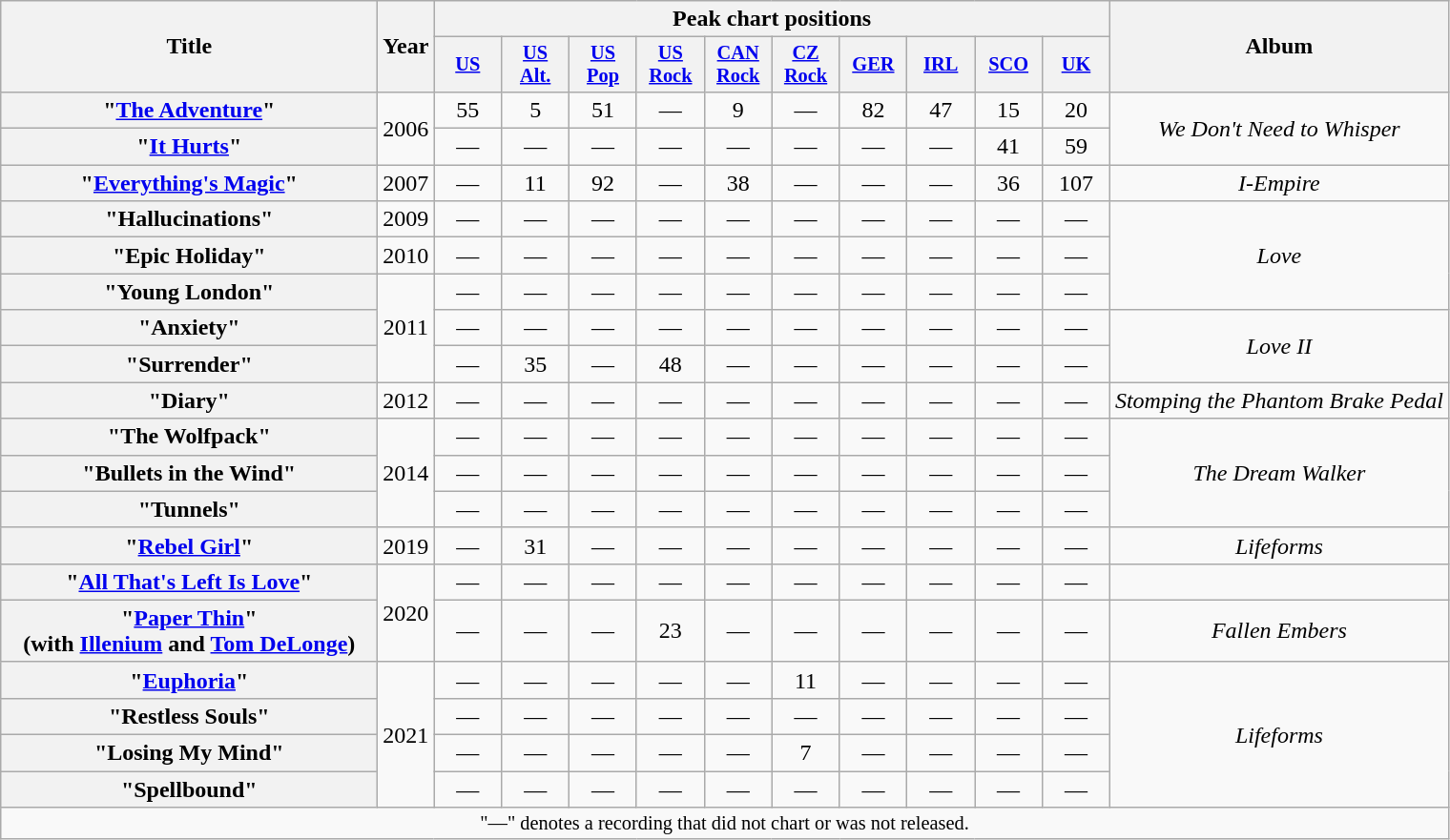<table class="wikitable plainrowheaders" style="text-align:center;">
<tr>
<th scope="col" rowspan="2" style="width:16em;">Title</th>
<th scope="col" rowspan="2" style="width:1em;">Year</th>
<th scope="col" colspan="10">Peak chart positions</th>
<th scope="col" rowspan="2">Album</th>
</tr>
<tr>
<th scope="col" style="width:3em;font-size:85%;"><a href='#'>US</a><br></th>
<th scope="col" style="width:3em;font-size:85%;"><a href='#'>US<br>Alt.</a><br></th>
<th scope="col" style="width:3em;font-size:85%;"><a href='#'>US<br>Pop</a><br></th>
<th scope="col" style="width:3em;font-size:85%;"><a href='#'>US<br>Rock</a><br></th>
<th scope="col" style="width:3em;font-size:85%;"><a href='#'>CAN<br>Rock</a><br></th>
<th scope="col" style="width:3em;font-size:85%;"><a href='#'>CZ<br>Rock</a><br></th>
<th scope="col" style="width:3em;font-size:85%;"><a href='#'>GER</a><br></th>
<th scope="col" style="width:3em;font-size:85%;"><a href='#'>IRL</a><br></th>
<th scope="col" style="width:3em;font-size:85%;"><a href='#'>SCO</a><br></th>
<th scope="col" style="width:3em;font-size:85%;"><a href='#'>UK</a><br></th>
</tr>
<tr>
<th scope="row">"<a href='#'>The Adventure</a>"</th>
<td rowspan="2">2006</td>
<td>55</td>
<td>5</td>
<td>51</td>
<td>—</td>
<td>9</td>
<td>—</td>
<td>82</td>
<td>47</td>
<td>15</td>
<td>20</td>
<td rowspan="2"><em>We Don't Need to Whisper</em></td>
</tr>
<tr>
<th scope="row">"<a href='#'>It Hurts</a>"</th>
<td>—</td>
<td>—</td>
<td>—</td>
<td>—</td>
<td>—</td>
<td>—</td>
<td>—</td>
<td>—</td>
<td>41</td>
<td>59</td>
</tr>
<tr>
<th scope="row">"<a href='#'>Everything's Magic</a>"</th>
<td>2007</td>
<td>—</td>
<td>11</td>
<td>92</td>
<td>—</td>
<td>38</td>
<td>—</td>
<td>—</td>
<td>—</td>
<td>36</td>
<td>107</td>
<td><em>I-Empire</em></td>
</tr>
<tr>
<th scope="row">"Hallucinations"</th>
<td>2009</td>
<td>—</td>
<td>—</td>
<td>—</td>
<td>—</td>
<td>—</td>
<td>—</td>
<td>—</td>
<td>—</td>
<td>—</td>
<td>—</td>
<td rowspan="3"><em>Love</em></td>
</tr>
<tr>
<th scope="row">"Epic Holiday"</th>
<td>2010</td>
<td>—</td>
<td>—</td>
<td>—</td>
<td>—</td>
<td>—</td>
<td>—</td>
<td>—</td>
<td>—</td>
<td>—</td>
<td>—</td>
</tr>
<tr>
<th scope="row">"Young London"</th>
<td rowspan="3">2011</td>
<td>—</td>
<td>—</td>
<td>—</td>
<td>—</td>
<td>—</td>
<td>—</td>
<td>—</td>
<td>—</td>
<td>—</td>
<td>—</td>
</tr>
<tr>
<th scope="row">"Anxiety"</th>
<td>—</td>
<td>—</td>
<td>—</td>
<td>—</td>
<td>—</td>
<td>—</td>
<td>—</td>
<td>—</td>
<td>—</td>
<td>—</td>
<td rowspan="2"><em>Love II</em></td>
</tr>
<tr>
<th scope="row">"Surrender"</th>
<td>—</td>
<td>35</td>
<td>—</td>
<td>48</td>
<td>—</td>
<td>—</td>
<td>—</td>
<td>—</td>
<td>—</td>
<td>—</td>
</tr>
<tr>
<th scope="row">"Diary"</th>
<td>2012</td>
<td>—</td>
<td>—</td>
<td>—</td>
<td>—</td>
<td>—</td>
<td>—</td>
<td>—</td>
<td>—</td>
<td>—</td>
<td>—</td>
<td><em>Stomping the Phantom Brake Pedal</em></td>
</tr>
<tr>
<th scope="row">"The Wolfpack"</th>
<td rowspan="3">2014</td>
<td>—</td>
<td>—</td>
<td>—</td>
<td>—</td>
<td>—</td>
<td>—</td>
<td>—</td>
<td>—</td>
<td>—</td>
<td>—</td>
<td rowspan="3"><em>The Dream Walker</em></td>
</tr>
<tr>
<th scope="row">"Bullets in the Wind"</th>
<td>—</td>
<td>—</td>
<td>—</td>
<td>—</td>
<td>—</td>
<td>—</td>
<td>—</td>
<td>—</td>
<td>—</td>
<td>—</td>
</tr>
<tr>
<th scope="row">"Tunnels"</th>
<td>—</td>
<td>—</td>
<td>—</td>
<td>—</td>
<td>—</td>
<td>—</td>
<td>—</td>
<td>—</td>
<td>—</td>
<td>—</td>
</tr>
<tr>
<th scope="row">"<a href='#'>Rebel Girl</a>"</th>
<td>2019</td>
<td>—</td>
<td>31</td>
<td>—</td>
<td>—</td>
<td>—</td>
<td>—</td>
<td>—</td>
<td>—</td>
<td>—</td>
<td>—</td>
<td><em>Lifeforms</em></td>
</tr>
<tr>
<th scope="row">"<a href='#'>All That's Left Is Love</a>"</th>
<td rowspan="2">2020</td>
<td>—</td>
<td>—</td>
<td>—</td>
<td>—</td>
<td>—</td>
<td>—</td>
<td>—</td>
<td>—</td>
<td>—</td>
<td>—</td>
<td></td>
</tr>
<tr>
<th scope="row">"<a href='#'>Paper Thin</a>" <br><span>(with <a href='#'>Illenium</a> and <a href='#'>Tom DeLonge</a>)</span></th>
<td>—</td>
<td>—</td>
<td>—</td>
<td>23</td>
<td>—</td>
<td>—</td>
<td>—</td>
<td>—</td>
<td>—</td>
<td>—</td>
<td><em>Fallen Embers</em></td>
</tr>
<tr>
<th scope="row">"<a href='#'>Euphoria</a>"</th>
<td rowspan="4">2021</td>
<td>—</td>
<td>—</td>
<td>—</td>
<td>—</td>
<td>—</td>
<td>11</td>
<td>—</td>
<td>—</td>
<td>—</td>
<td>—</td>
<td rowspan="4"><em>Lifeforms</em></td>
</tr>
<tr>
<th scope="row">"Restless Souls"</th>
<td>—</td>
<td>—</td>
<td>—</td>
<td>—</td>
<td>—</td>
<td>—</td>
<td>—</td>
<td>—</td>
<td>—</td>
<td>—</td>
</tr>
<tr>
<th scope="row">"Losing My Mind"</th>
<td>—</td>
<td>—</td>
<td>—</td>
<td>—</td>
<td>—</td>
<td>7</td>
<td>—</td>
<td>—</td>
<td>—</td>
<td>—</td>
</tr>
<tr>
<th scope="row">"Spellbound"</th>
<td>—</td>
<td>—</td>
<td>—</td>
<td>—</td>
<td>—</td>
<td>—</td>
<td>—</td>
<td>—</td>
<td>—</td>
<td>—</td>
</tr>
<tr>
<td colspan="14" style="font-size:85%">"—" denotes a recording that did not chart or was not released.</td>
</tr>
</table>
